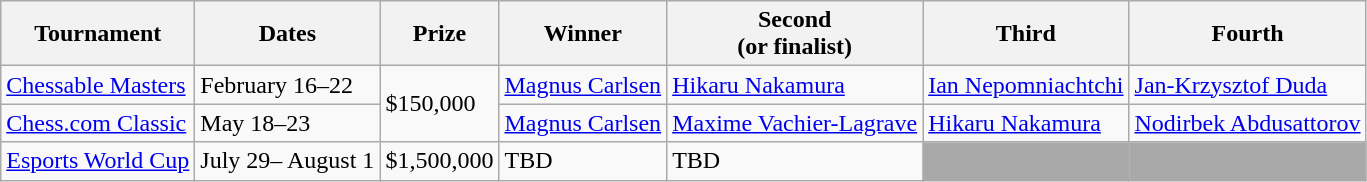<table class="wikitable">
<tr>
<th>Tournament</th>
<th>Dates</th>
<th>Prize</th>
<th>Winner</th>
<th>Second<br>(or finalist)</th>
<th>Third</th>
<th>Fourth</th>
</tr>
<tr>
<td><a href='#'>Chessable Masters</a></td>
<td>February 16–22</td>
<td rowspan="2">$150,000</td>
<td> <a href='#'>Magnus Carlsen</a></td>
<td> <a href='#'>Hikaru Nakamura</a></td>
<td> <a href='#'>Ian Nepomniachtchi</a></td>
<td> <a href='#'>Jan-Krzysztof Duda</a></td>
</tr>
<tr>
<td><a href='#'>Chess.com Classic</a></td>
<td>May 18–23</td>
<td> <a href='#'>Magnus Carlsen</a></td>
<td> <a href='#'>Maxime Vachier-Lagrave</a></td>
<td> <a href='#'>Hikaru Nakamura</a></td>
<td> <a href='#'>Nodirbek Abdusattorov</a></td>
</tr>
<tr>
<td><a href='#'>Esports World Cup</a></td>
<td>July 29– August 1</td>
<td>$1,500,000</td>
<td>TBD</td>
<td>TBD</td>
<td style="background:#a9a9a9;"></td>
<td style="background:#a9a9a9;"></td>
</tr>
</table>
